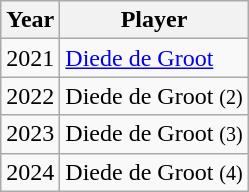<table class="wikitable sortable" style="text-align:center;">
<tr>
<th>Year</th>
<th>Player</th>
</tr>
<tr>
<td>2021</td>
<td style="text-align:left;"> <a href='#'>Diede de Groot</a></td>
</tr>
<tr>
<td>2022</td>
<td style="text-align:left;"> Diede de Groot <small>(2)</small></td>
</tr>
<tr>
<td>2023</td>
<td style="text-align:left;"> Diede de Groot <small>(3)</small></td>
</tr>
<tr>
<td>2024</td>
<td style="text-align:left;"> Diede de Groot <small>(4)</small></td>
</tr>
</table>
